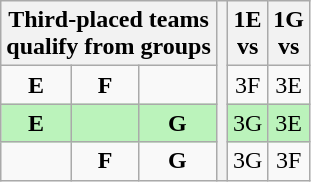<table class="wikitable" style="text-align:center">
<tr>
<th colspan=3>Third-placed teams<br>qualify from groups</th>
<th rowspan=4></th>
<th>1E<br>vs</th>
<th>1G<br>vs</th>
</tr>
<tr>
<td><strong>E</strong></td>
<td><strong>F</strong></td>
<td></td>
<td>3F</td>
<td>3E</td>
</tr>
<tr style="background-color:#BBF3BB">
<td><strong>E</strong></td>
<td></td>
<td><strong>G</strong></td>
<td>3G</td>
<td>3E</td>
</tr>
<tr>
<td></td>
<td><strong>F</strong></td>
<td><strong>G</strong></td>
<td>3G</td>
<td>3F</td>
</tr>
</table>
